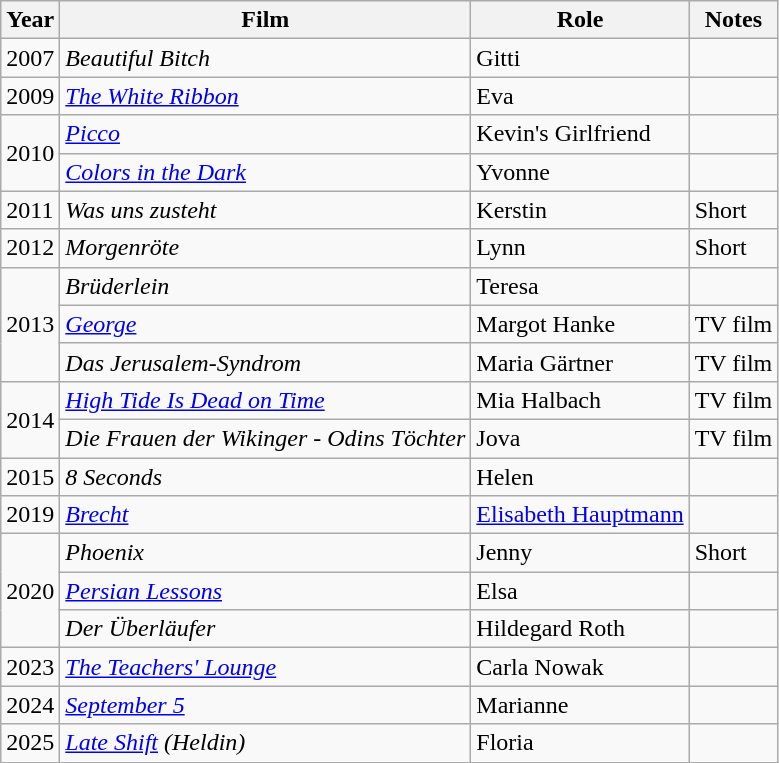<table class="wikitable sortable">
<tr>
<th>Year</th>
<th>Film</th>
<th>Role</th>
<th class="unsortable">Notes</th>
</tr>
<tr>
<td>2007</td>
<td><em>Beautiful Bitch</em></td>
<td>Gitti</td>
<td></td>
</tr>
<tr>
<td>2009</td>
<td><em><a href='#'>The White Ribbon</a></em></td>
<td>Eva</td>
<td></td>
</tr>
<tr>
<td rowspan="2">2010</td>
<td><em><a href='#'>Picco</a></em></td>
<td>Kevin's Girlfriend</td>
<td></td>
</tr>
<tr>
<td><em><a href='#'>Colors in the Dark</a></em></td>
<td>Yvonne</td>
<td></td>
</tr>
<tr>
<td>2011</td>
<td><em>Was uns zusteht</em></td>
<td>Kerstin</td>
<td>Short</td>
</tr>
<tr>
<td>2012</td>
<td><em>Morgenröte</em></td>
<td>Lynn</td>
<td>Short</td>
</tr>
<tr>
<td rowspan="3">2013</td>
<td><em>Brüderlein</em></td>
<td>Teresa</td>
<td></td>
</tr>
<tr>
<td><em><a href='#'>George</a></em></td>
<td>Margot Hanke</td>
<td>TV film</td>
</tr>
<tr>
<td><em>Das Jerusalem-Syndrom</em></td>
<td>Maria Gärtner</td>
<td>TV film</td>
</tr>
<tr>
<td rowspan="2">2014</td>
<td><em><a href='#'>High Tide Is Dead on Time</a></em></td>
<td>Mia Halbach</td>
<td>TV film</td>
</tr>
<tr>
<td><em>Die Frauen der Wikinger - Odins Töchter</em></td>
<td>Jova</td>
<td>TV film</td>
</tr>
<tr>
<td>2015</td>
<td><em>8 Seconds</em></td>
<td>Helen</td>
<td></td>
</tr>
<tr>
<td>2019</td>
<td><em><a href='#'>Brecht</a></em></td>
<td><a href='#'>Elisabeth Hauptmann</a></td>
<td></td>
</tr>
<tr>
<td rowspan="3">2020</td>
<td><em>Phoenix</em></td>
<td>Jenny</td>
<td>Short</td>
</tr>
<tr>
<td><em><a href='#'>Persian Lessons</a></em></td>
<td>Elsa</td>
<td></td>
</tr>
<tr>
<td><em>Der Überläufer</em></td>
<td>Hildegard Roth</td>
<td></td>
</tr>
<tr>
<td>2023</td>
<td><em><a href='#'>The Teachers' Lounge</a></em></td>
<td>Carla Nowak</td>
<td></td>
</tr>
<tr>
<td>2024</td>
<td><em><a href='#'>September 5</a></em></td>
<td>Marianne</td>
<td></td>
</tr>
<tr>
<td>2025</td>
<td><em><a href='#'>Late Shift</a> (Heldin)</em></td>
<td>Floria</td>
<td></td>
</tr>
<tr>
</tr>
</table>
